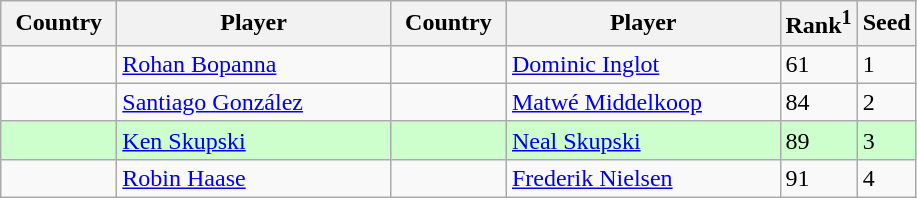<table class="sortable wikitable">
<tr>
<th width="70">Country</th>
<th width="175">Player</th>
<th width="70">Country</th>
<th width="175">Player</th>
<th>Rank<sup>1</sup></th>
<th>Seed</th>
</tr>
<tr>
<td></td>
<td><a href='#'>Rohan Bopanna</a></td>
<td></td>
<td><a href='#'>Dominic Inglot</a></td>
<td>61</td>
<td>1</td>
</tr>
<tr>
<td></td>
<td><a href='#'>Santiago González</a></td>
<td></td>
<td><a href='#'>Matwé Middelkoop</a></td>
<td>84</td>
<td>2</td>
</tr>
<tr style="background:#cfc;">
<td></td>
<td><a href='#'>Ken Skupski</a></td>
<td></td>
<td><a href='#'>Neal Skupski</a></td>
<td>89</td>
<td>3</td>
</tr>
<tr>
<td></td>
<td><a href='#'>Robin Haase</a></td>
<td></td>
<td><a href='#'>Frederik Nielsen</a></td>
<td>91</td>
<td>4</td>
</tr>
</table>
